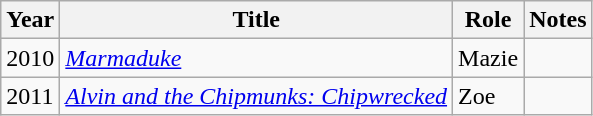<table class="wikitable sortable">
<tr>
<th>Year</th>
<th>Title</th>
<th>Role</th>
<th class="unsortable">Notes</th>
</tr>
<tr>
<td>2010</td>
<td><em><a href='#'>Marmaduke</a></em></td>
<td>Mazie</td>
<td></td>
</tr>
<tr>
<td>2011</td>
<td><em><a href='#'>Alvin and the Chipmunks: Chipwrecked</a></em></td>
<td>Zoe</td>
<td></td>
</tr>
</table>
